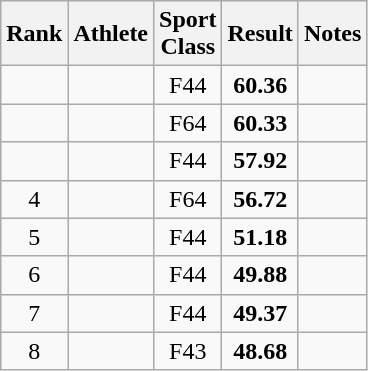<table class="wikitable">
<tr>
<th>Rank</th>
<th>Athlete</th>
<th>Sport<br>Class</th>
<th>Result</th>
<th>Notes</th>
</tr>
<tr align=center>
<td></td>
<td align=left></td>
<td>F44</td>
<td><strong>60.36</strong></td>
<td></td>
</tr>
<tr align=center>
<td></td>
<td align=left></td>
<td>F64</td>
<td><strong>60.33</strong></td>
<td></td>
</tr>
<tr align=center>
<td></td>
<td align=left></td>
<td>F44</td>
<td><strong>57.92</strong></td>
<td></td>
</tr>
<tr align=center>
<td>4</td>
<td align=left></td>
<td>F64</td>
<td><strong>56.72</strong></td>
<td></td>
</tr>
<tr align=center>
<td>5</td>
<td align=left></td>
<td>F44</td>
<td><strong>51.18</strong></td>
<td></td>
</tr>
<tr align=center>
<td>6</td>
<td align=left></td>
<td>F44</td>
<td><strong>49.88</strong></td>
<td></td>
</tr>
<tr align=center>
<td>7</td>
<td align=left></td>
<td>F44</td>
<td><strong>49.37</strong></td>
<td></td>
</tr>
<tr align=center>
<td>8</td>
<td align=left></td>
<td>F43</td>
<td><strong>48.68</strong></td>
<td></td>
</tr>
</table>
